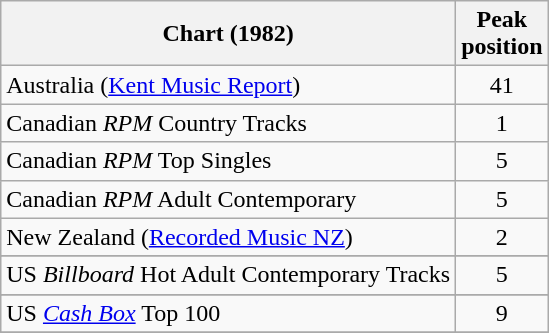<table class="wikitable sortable">
<tr>
<th align="left">Chart (1982)</th>
<th align="center">Peak<br>position</th>
</tr>
<tr>
<td>Australia (<a href='#'>Kent Music Report</a>)</td>
<td style="text-align:center;">41</td>
</tr>
<tr>
<td>Canadian <em>RPM</em> Country Tracks</td>
<td align="center">1</td>
</tr>
<tr>
<td>Canadian <em>RPM</em> Top Singles</td>
<td align="center">5</td>
</tr>
<tr>
<td>Canadian <em>RPM</em> Adult Contemporary</td>
<td align="center">5</td>
</tr>
<tr>
<td>New Zealand (<a href='#'>Recorded Music NZ</a>)</td>
<td align="center">2</td>
</tr>
<tr>
</tr>
<tr>
<td>US <em>Billboard</em> Hot Adult Contemporary Tracks</td>
<td align="center">5</td>
</tr>
<tr>
</tr>
<tr>
<td>US <a href='#'><em>Cash Box</em></a> Top 100</td>
<td align="center">9</td>
</tr>
<tr>
</tr>
</table>
